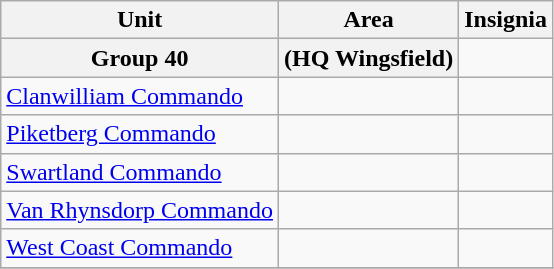<table class="wikitable">
<tr>
<th>Unit</th>
<th>Area</th>
<th>Insignia</th>
</tr>
<tr>
<th>Group 40</th>
<th>(HQ Wingsfield)</th>
</tr>
<tr>
<td><a href='#'>Clanwilliam Commando</a></td>
<td></td>
<td></td>
</tr>
<tr>
<td><a href='#'>Piketberg Commando</a></td>
<td></td>
<td></td>
</tr>
<tr>
<td><a href='#'>Swartland Commando</a></td>
<td></td>
<td></td>
</tr>
<tr>
<td><a href='#'>Van Rhynsdorp Commando</a></td>
<td></td>
<td></td>
</tr>
<tr>
<td><a href='#'>West Coast Commando</a></td>
<td></td>
<td></td>
</tr>
<tr>
</tr>
</table>
